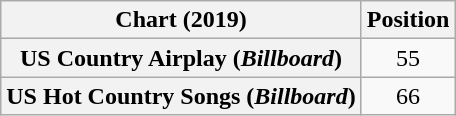<table class="wikitable sortable plainrowheaders" style="text-align:center">
<tr>
<th>Chart (2019)</th>
<th>Position</th>
</tr>
<tr>
<th scope="row">US Country Airplay (<em>Billboard</em>)</th>
<td>55</td>
</tr>
<tr>
<th scope="row">US Hot Country Songs (<em>Billboard</em>)</th>
<td>66</td>
</tr>
</table>
